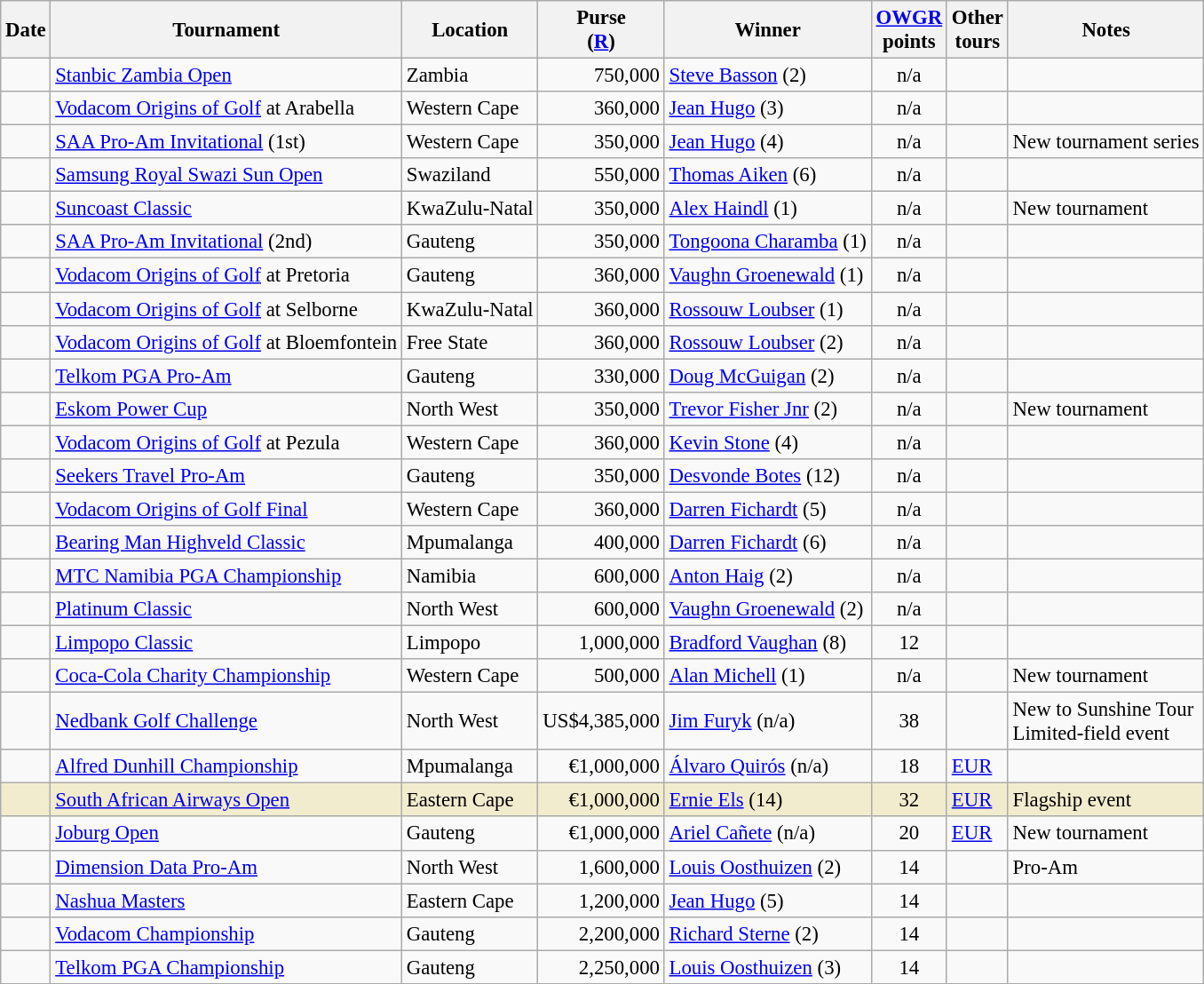<table class="wikitable" style="font-size:95%">
<tr>
<th>Date</th>
<th>Tournament</th>
<th>Location</th>
<th>Purse<br>(<a href='#'>R</a>)</th>
<th>Winner</th>
<th><a href='#'>OWGR</a><br>points</th>
<th>Other<br>tours</th>
<th>Notes</th>
</tr>
<tr>
<td></td>
<td><a href='#'>Stanbic Zambia Open</a></td>
<td>Zambia</td>
<td align=right>750,000</td>
<td> <a href='#'>Steve Basson</a> (2)</td>
<td align=center>n/a</td>
<td></td>
<td></td>
</tr>
<tr>
<td></td>
<td><a href='#'>Vodacom Origins of Golf</a> at Arabella</td>
<td>Western Cape</td>
<td align=right>360,000</td>
<td> <a href='#'>Jean Hugo</a> (3)</td>
<td align=center>n/a</td>
<td></td>
<td></td>
</tr>
<tr>
<td></td>
<td><a href='#'>SAA Pro-Am Invitational</a> (1st)</td>
<td>Western Cape</td>
<td align=right>350,000</td>
<td> <a href='#'>Jean Hugo</a> (4)</td>
<td align=center>n/a</td>
<td></td>
<td>New tournament series</td>
</tr>
<tr>
<td></td>
<td><a href='#'>Samsung Royal Swazi Sun Open</a></td>
<td>Swaziland</td>
<td align=right>550,000</td>
<td> <a href='#'>Thomas Aiken</a> (6)</td>
<td align=center>n/a</td>
<td></td>
<td></td>
</tr>
<tr>
<td></td>
<td><a href='#'>Suncoast Classic</a></td>
<td>KwaZulu-Natal</td>
<td align=right>350,000</td>
<td> <a href='#'>Alex Haindl</a> (1)</td>
<td align=center>n/a</td>
<td></td>
<td>New tournament</td>
</tr>
<tr>
<td></td>
<td><a href='#'>SAA Pro-Am Invitational</a> (2nd)</td>
<td>Gauteng</td>
<td align=right>350,000</td>
<td> <a href='#'>Tongoona Charamba</a> (1)</td>
<td align=center>n/a</td>
<td></td>
<td></td>
</tr>
<tr>
<td></td>
<td><a href='#'>Vodacom Origins of Golf</a> at Pretoria</td>
<td>Gauteng</td>
<td align=right>360,000</td>
<td> <a href='#'>Vaughn Groenewald</a> (1)</td>
<td align=center>n/a</td>
<td></td>
<td></td>
</tr>
<tr>
<td></td>
<td><a href='#'>Vodacom Origins of Golf</a> at Selborne</td>
<td>KwaZulu-Natal</td>
<td align=right>360,000</td>
<td> <a href='#'>Rossouw Loubser</a> (1)</td>
<td align=center>n/a</td>
<td></td>
<td></td>
</tr>
<tr>
<td></td>
<td><a href='#'>Vodacom Origins of Golf</a> at Bloemfontein</td>
<td>Free State</td>
<td align=right>360,000</td>
<td> <a href='#'>Rossouw Loubser</a> (2)</td>
<td align=center>n/a</td>
<td></td>
<td></td>
</tr>
<tr>
<td></td>
<td><a href='#'>Telkom PGA Pro-Am</a></td>
<td>Gauteng</td>
<td align=right>330,000</td>
<td> <a href='#'>Doug McGuigan</a> (2)</td>
<td align=center>n/a</td>
<td></td>
<td></td>
</tr>
<tr>
<td></td>
<td><a href='#'>Eskom Power Cup</a></td>
<td>North West</td>
<td align=right>350,000</td>
<td> <a href='#'>Trevor Fisher Jnr</a> (2)</td>
<td align=center>n/a</td>
<td></td>
<td>New tournament</td>
</tr>
<tr>
<td></td>
<td><a href='#'>Vodacom Origins of Golf</a> at Pezula</td>
<td>Western Cape</td>
<td align=right>360,000</td>
<td> <a href='#'>Kevin Stone</a> (4)</td>
<td align=center>n/a</td>
<td></td>
<td></td>
</tr>
<tr>
<td></td>
<td><a href='#'>Seekers Travel Pro-Am</a></td>
<td>Gauteng</td>
<td align=right>350,000</td>
<td> <a href='#'>Desvonde Botes</a> (12)</td>
<td align=center>n/a</td>
<td></td>
<td></td>
</tr>
<tr>
<td></td>
<td><a href='#'>Vodacom Origins of Golf Final</a></td>
<td>Western Cape</td>
<td align=right>360,000</td>
<td> <a href='#'>Darren Fichardt</a> (5)</td>
<td align=center>n/a</td>
<td></td>
<td></td>
</tr>
<tr>
<td></td>
<td><a href='#'>Bearing Man Highveld Classic</a></td>
<td>Mpumalanga</td>
<td align=right>400,000</td>
<td> <a href='#'>Darren Fichardt</a> (6)</td>
<td align=center>n/a</td>
<td></td>
<td></td>
</tr>
<tr>
<td></td>
<td><a href='#'>MTC Namibia PGA Championship</a></td>
<td>Namibia</td>
<td align=right>600,000</td>
<td> <a href='#'>Anton Haig</a> (2)</td>
<td align=center>n/a</td>
<td></td>
<td></td>
</tr>
<tr>
<td></td>
<td><a href='#'>Platinum Classic</a></td>
<td>North West</td>
<td align=right>600,000</td>
<td> <a href='#'>Vaughn Groenewald</a> (2)</td>
<td align=center>n/a</td>
<td></td>
<td></td>
</tr>
<tr>
<td></td>
<td><a href='#'>Limpopo Classic</a></td>
<td>Limpopo</td>
<td align=right>1,000,000</td>
<td> <a href='#'>Bradford Vaughan</a> (8)</td>
<td align=center>12</td>
<td></td>
<td></td>
</tr>
<tr>
<td></td>
<td><a href='#'>Coca-Cola Charity Championship</a></td>
<td>Western Cape</td>
<td align=right>500,000</td>
<td> <a href='#'>Alan Michell</a> (1)</td>
<td align=center>n/a</td>
<td></td>
<td>New tournament</td>
</tr>
<tr>
<td></td>
<td><a href='#'>Nedbank Golf Challenge</a></td>
<td>North West</td>
<td align=right>US$4,385,000</td>
<td> <a href='#'>Jim Furyk</a> (n/a)</td>
<td align=center>38</td>
<td></td>
<td>New to Sunshine Tour<br>Limited-field event</td>
</tr>
<tr>
<td></td>
<td><a href='#'>Alfred Dunhill Championship</a></td>
<td>Mpumalanga</td>
<td align=right>€1,000,000</td>
<td> <a href='#'>Álvaro Quirós</a> (n/a)</td>
<td align=center>18</td>
<td><a href='#'>EUR</a></td>
<td></td>
</tr>
<tr style="background:#f2ecce;">
<td></td>
<td><a href='#'>South African Airways Open</a></td>
<td>Eastern Cape</td>
<td align=right>€1,000,000</td>
<td> <a href='#'>Ernie Els</a> (14)</td>
<td align=center>32</td>
<td><a href='#'>EUR</a></td>
<td>Flagship event</td>
</tr>
<tr>
<td></td>
<td><a href='#'>Joburg Open</a></td>
<td>Gauteng</td>
<td align=right>€1,000,000</td>
<td> <a href='#'>Ariel Cañete</a> (n/a)</td>
<td align=center>20</td>
<td><a href='#'>EUR</a></td>
<td>New tournament</td>
</tr>
<tr>
<td></td>
<td><a href='#'>Dimension Data Pro-Am</a></td>
<td>North West</td>
<td align=right>1,600,000</td>
<td> <a href='#'>Louis Oosthuizen</a> (2)</td>
<td align=center>14</td>
<td></td>
<td>Pro-Am</td>
</tr>
<tr>
<td></td>
<td><a href='#'>Nashua Masters</a></td>
<td>Eastern Cape</td>
<td align=right>1,200,000</td>
<td> <a href='#'>Jean Hugo</a> (5)</td>
<td align=center>14</td>
<td></td>
<td></td>
</tr>
<tr>
<td></td>
<td><a href='#'>Vodacom Championship</a></td>
<td>Gauteng</td>
<td align=right>2,200,000</td>
<td> <a href='#'>Richard Sterne</a> (2)</td>
<td align=center>14</td>
<td></td>
<td></td>
</tr>
<tr>
<td></td>
<td><a href='#'>Telkom PGA Championship</a></td>
<td>Gauteng</td>
<td align=right>2,250,000</td>
<td> <a href='#'>Louis Oosthuizen</a> (3)</td>
<td align=center>14</td>
<td></td>
<td></td>
</tr>
</table>
